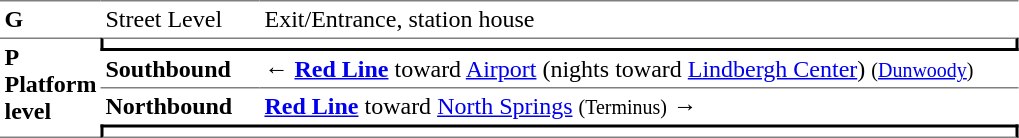<table table border=0 cellspacing=0 cellpadding=3>
<tr>
<td style="border-top:solid 1px gray;" width=50 valign=top><strong>G</strong></td>
<td style="border-top:solid 1px gray;" width=100 valign=top>Street Level</td>
<td style="border-top:solid 1px gray;" width=500 valign=top>Exit/Entrance, station house</td>
</tr>
<tr>
<td style="border-top:solid 1px gray;border-bottom:solid 1px gray;" width=50 rowspan=4 valign=top><strong>P<br>Platform level</strong></td>
<td style="border-top:solid 1px gray;border-right:solid 2px black;border-left:solid 2px black;border-bottom:solid 2px black;text-align:center;" colspan=2></td>
</tr>
<tr>
<td style="border-bottom:solid 1px gray;"><strong>Southbound</strong></td>
<td style="border-bottom:solid 1px gray;">← <a href='#'><span><strong>Red Line</strong></span></a> toward <a href='#'>Airport</a> (nights toward <a href='#'>Lindbergh Center</a>) <small>(<a href='#'>Dunwoody</a>)</small></td>
</tr>
<tr>
<td><strong>Northbound</strong></td>
<td> <a href='#'><span><strong>Red Line</strong></span></a> toward <a href='#'>North Springs</a> <small>(Terminus)</small> →</td>
</tr>
<tr>
<td style="border-bottom:solid 1px gray;border-right:solid 2px black;border-left:solid 2px black;border-top:solid 2px black;text-align:center;" colspan=2></td>
</tr>
</table>
